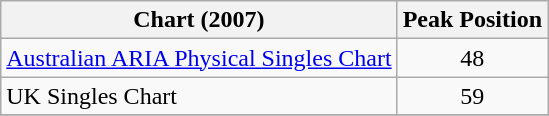<table class="wikitable">
<tr>
<th>Chart (2007)</th>
<th>Peak Position</th>
</tr>
<tr>
<td><a href='#'>Australian ARIA Physical Singles Chart</a></td>
<td align="center">48</td>
</tr>
<tr>
<td>UK Singles Chart</td>
<td align="center">59</td>
</tr>
<tr>
</tr>
</table>
